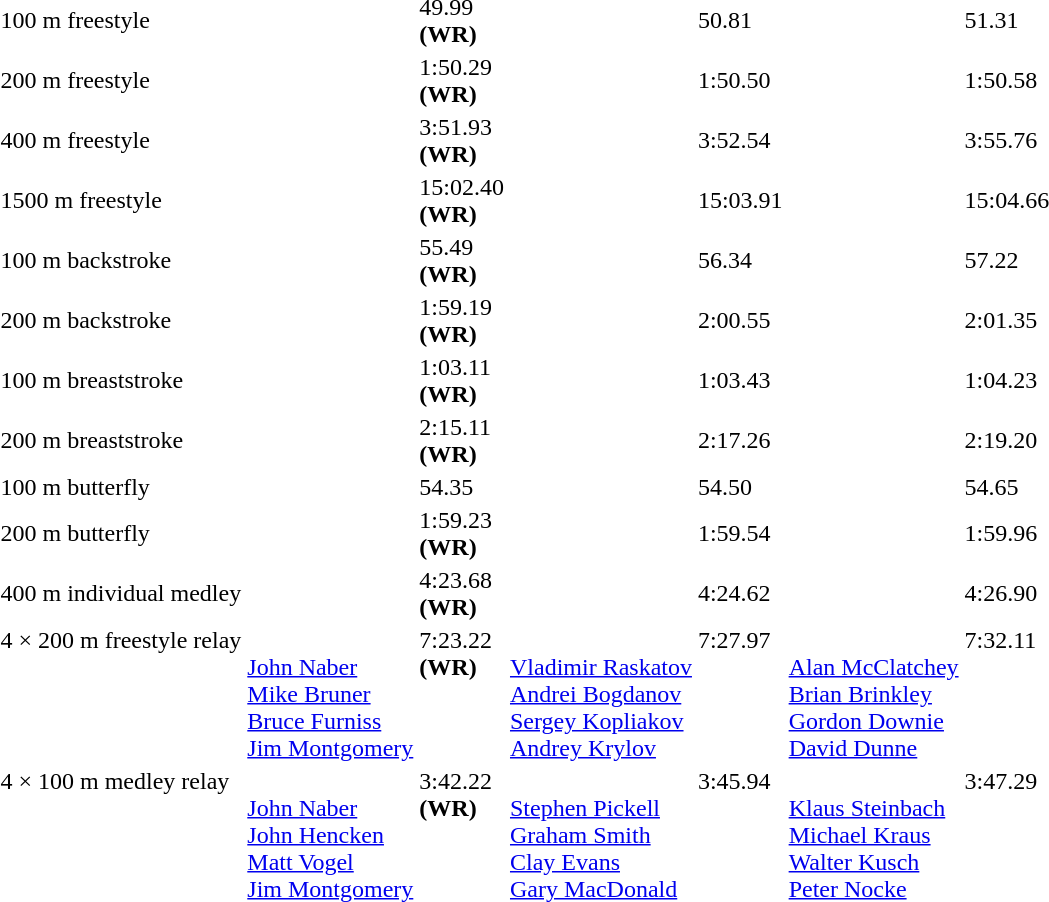<table>
<tr>
<td>100 m freestyle<br></td>
<td></td>
<td>49.99 <br> <strong>(WR)</strong></td>
<td></td>
<td>50.81</td>
<td></td>
<td>51.31</td>
</tr>
<tr>
<td>200 m freestyle<br></td>
<td></td>
<td>1:50.29 <br><strong>(WR)</strong></td>
<td></td>
<td>1:50.50</td>
<td></td>
<td>1:50.58</td>
</tr>
<tr>
<td>400 m freestyle<br></td>
<td></td>
<td>3:51.93 <br><strong>(WR)</strong></td>
<td></td>
<td>3:52.54</td>
<td></td>
<td>3:55.76</td>
</tr>
<tr>
<td>1500 m freestyle<br></td>
<td></td>
<td>15:02.40 <br><strong>(WR)</strong></td>
<td></td>
<td>15:03.91</td>
<td></td>
<td>15:04.66</td>
</tr>
<tr>
<td>100 m backstroke<br></td>
<td></td>
<td>55.49 <br><strong>(WR)</strong></td>
<td></td>
<td>56.34</td>
<td></td>
<td>57.22</td>
</tr>
<tr>
<td>200 m backstroke<br></td>
<td></td>
<td>1:59.19 <br><strong>(WR)</strong></td>
<td></td>
<td>2:00.55</td>
<td></td>
<td>2:01.35</td>
</tr>
<tr>
<td>100 m breaststroke<br></td>
<td></td>
<td>1:03.11 <br><strong>(WR)</strong></td>
<td></td>
<td>1:03.43</td>
<td></td>
<td>1:04.23</td>
</tr>
<tr>
<td>200 m breaststroke<br></td>
<td></td>
<td>2:15.11 <br><strong>(WR)</strong></td>
<td></td>
<td>2:17.26</td>
<td></td>
<td>2:19.20</td>
</tr>
<tr>
<td>100 m butterfly<br></td>
<td></td>
<td>54.35</td>
<td></td>
<td>54.50</td>
<td></td>
<td>54.65</td>
</tr>
<tr>
<td>200 m butterfly<br></td>
<td></td>
<td>1:59.23 <br><strong>(WR)</strong></td>
<td></td>
<td>1:59.54</td>
<td></td>
<td>1:59.96</td>
</tr>
<tr>
<td>400 m individual medley<br></td>
<td></td>
<td>4:23.68 <br><strong>(WR)</strong></td>
<td></td>
<td>4:24.62</td>
<td></td>
<td>4:26.90</td>
</tr>
<tr valign="top">
<td>4 × 200 m freestyle relay<br></td>
<td><br><a href='#'>John Naber</a><br><a href='#'>Mike Bruner</a><br><a href='#'>Bruce Furniss</a><br><a href='#'>Jim Montgomery</a></td>
<td>7:23.22 <br><strong>(WR)</strong></td>
<td><br><a href='#'>Vladimir Raskatov</a><br><a href='#'>Andrei Bogdanov</a><br><a href='#'>Sergey Kopliakov</a><br><a href='#'>Andrey Krylov</a></td>
<td>7:27.97</td>
<td><br><a href='#'>Alan McClatchey</a><br><a href='#'>Brian Brinkley</a><br><a href='#'>Gordon Downie</a><br><a href='#'>David Dunne</a></td>
<td>7:32.11</td>
</tr>
<tr valign="top">
<td>4 × 100 m medley relay<br></td>
<td><br><a href='#'>John Naber</a><br><a href='#'>John Hencken</a><br><a href='#'>Matt Vogel</a><br><a href='#'>Jim Montgomery</a></td>
<td>3:42.22 <br><strong>(WR)</strong></td>
<td><br><a href='#'>Stephen Pickell</a><br><a href='#'>Graham Smith</a><br><a href='#'>Clay Evans</a><br><a href='#'>Gary MacDonald</a></td>
<td>3:45.94</td>
<td><br><a href='#'>Klaus Steinbach</a><br><a href='#'>Michael Kraus</a><br><a href='#'>Walter Kusch</a><br><a href='#'>Peter Nocke</a></td>
<td>3:47.29</td>
</tr>
</table>
